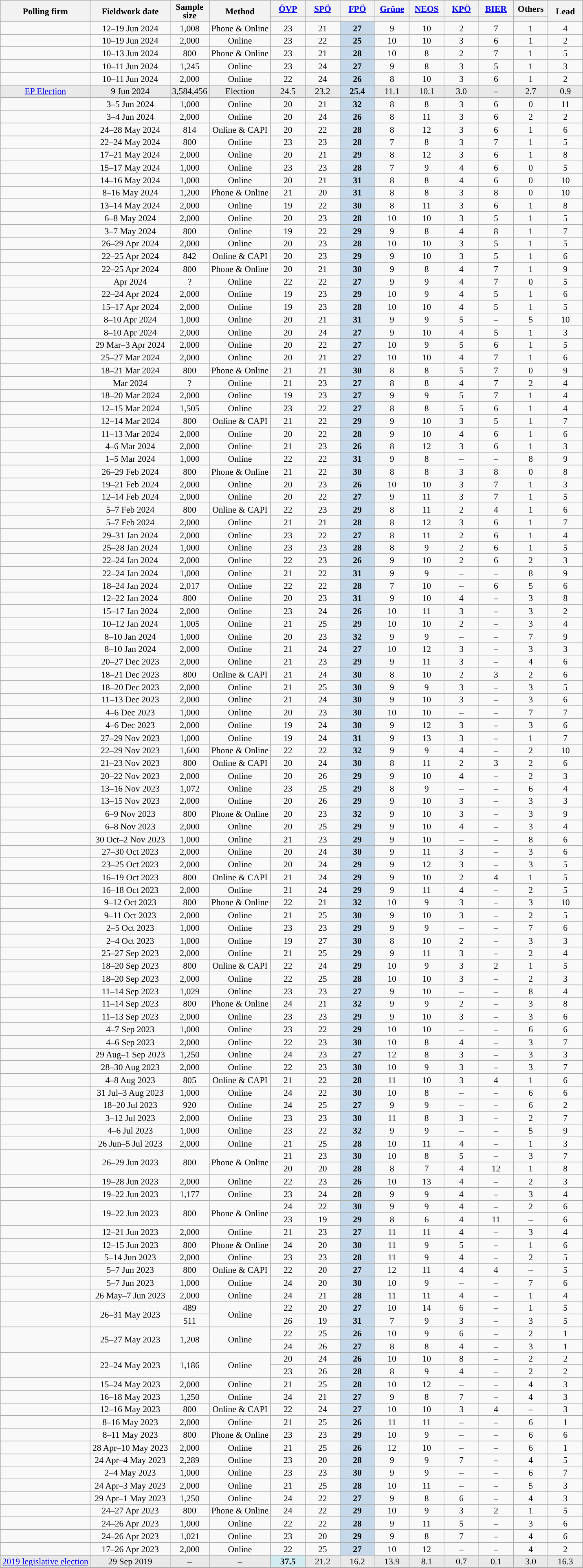<table class="wikitable sortable mw-datatable" style="text-align:center;font-size:90%;line-height:14px;">
<tr>
<th rowspan="2">Polling firm</th>
<th rowspan="2">Fieldwork date</th>
<th rowspan="2">Sample<br>size</th>
<th rowspan="2">Method</th>
<th class="unsortable" style="width:50px;"><a href='#'>ÖVP</a></th>
<th class="unsortable" style="width:50px;"><a href='#'>SPÖ</a></th>
<th class="unsortable" style="width:50px;"><a href='#'>FPÖ</a></th>
<th class="unsortable" style="width:50px;"><a href='#'>Grüne</a></th>
<th class="unsortable" style="width:50px;"><a href='#'>NEOS</a></th>
<th class="unsortable" style="width:50px;"><a href='#'>KPÖ</a></th>
<th class="unsortable" style="width:50px;"><a href='#'>BIER</a></th>
<th class="unsortable" style="width:50px;">Others</th>
<th rowspan="2" class="unsortable" style="width:50px;">Lead</th>
</tr>
<tr>
<th style="background:"></th>
<th style="background:"></th>
<th style="background:"></th>
<th style="background:"></th>
<th style="background:"></th>
<th style="background:"></th>
<th style="background:"></th>
<th style="background:"></th>
</tr>
<tr>
<td></td>
<td data-sort-value="2024-06-20">12–19 Jun 2024</td>
<td>1,008</td>
<td>Phone & Online</td>
<td>23</td>
<td>21</td>
<td style="background:#C6D9EA;"><strong>27</strong></td>
<td>9</td>
<td>10</td>
<td>2</td>
<td>7</td>
<td>1</td>
<td style="background:">4</td>
</tr>
<tr>
<td></td>
<td data-sort-value="2024-06-20">10–19 Jun 2024</td>
<td>2,000</td>
<td>Online</td>
<td>23</td>
<td>22</td>
<td style="background:#C6D9EA;"><strong>25</strong></td>
<td>10</td>
<td>10</td>
<td>3</td>
<td>6</td>
<td>1</td>
<td style="background:">2</td>
</tr>
<tr>
<td></td>
<td data-sort-value="2024-06-13">10–13 Jun 2024</td>
<td>800</td>
<td>Phone & Online</td>
<td>23</td>
<td>21</td>
<td style="background:#C6D9EA;"><strong>28</strong></td>
<td>10</td>
<td>8</td>
<td>2</td>
<td>7</td>
<td>1</td>
<td style="background:">5</td>
</tr>
<tr>
<td></td>
<td data-sort-value="2024-06-11">10–11 Jun 2024</td>
<td>1,245</td>
<td>Online</td>
<td>23</td>
<td>24</td>
<td style="background:#C6D9EA;"><strong>27</strong></td>
<td>9</td>
<td>8</td>
<td>3</td>
<td>5</td>
<td>1</td>
<td style="background:">3</td>
</tr>
<tr>
<td></td>
<td data-sort-value="2024-06-11">10–11 Jun 2024</td>
<td>2,000</td>
<td>Online</td>
<td>22</td>
<td>24</td>
<td style="background:#C6D9EA;"><strong>26</strong></td>
<td>8</td>
<td>10</td>
<td>3</td>
<td>6</td>
<td>1</td>
<td style="background:">2</td>
</tr>
<tr style="background:#E9E9E9;"|>
<td><a href='#'>EP Election</a></td>
<td data-sort-value="2024-06-09">9 Jun 2024</td>
<td>3,584,456</td>
<td>Election</td>
<td>24.5</td>
<td>23.2</td>
<td style="background:#C6D9EA;"><strong>25.4</strong></td>
<td>11.1</td>
<td>10.1</td>
<td>3.0</td>
<td>–</td>
<td>2.7</td>
<td style="background:">0.9</td>
</tr>
<tr>
<td></td>
<td data-sort-value="2024-06-05">3–5 Jun 2024</td>
<td>1,000</td>
<td>Online</td>
<td>20</td>
<td>21</td>
<td style="background:#C6D9EA;"><strong>32</strong></td>
<td>8</td>
<td>8</td>
<td>3</td>
<td>6</td>
<td>0</td>
<td style="background:">11</td>
</tr>
<tr>
<td></td>
<td data-sort-value="2024-06-04">3–4 Jun 2024</td>
<td>2,000</td>
<td>Online</td>
<td>20</td>
<td>24</td>
<td style="background:#C6D9EA;"><strong>26</strong></td>
<td>8</td>
<td>11</td>
<td>3</td>
<td>6</td>
<td>2</td>
<td style="background:">2</td>
</tr>
<tr>
<td></td>
<td data-sort-value="2024-05-28">24–28 May 2024</td>
<td>814</td>
<td>Online & CAPI</td>
<td>20</td>
<td>22</td>
<td style="background:#C6D9EA;"><strong>28</strong></td>
<td>8</td>
<td>12</td>
<td>3</td>
<td>6</td>
<td>1</td>
<td style="background:">6</td>
</tr>
<tr>
<td></td>
<td data-sort-value="2024-05-24">22–24 May 2024</td>
<td>800</td>
<td>Online</td>
<td>23</td>
<td>23</td>
<td style="background:#C6D9EA;"><strong>28</strong></td>
<td>7</td>
<td>8</td>
<td>3</td>
<td>7</td>
<td>1</td>
<td style="background:">5</td>
</tr>
<tr>
<td></td>
<td data-sort-value="2024-05-21">17–21 May 2024</td>
<td>2,000</td>
<td>Online</td>
<td>20</td>
<td>21</td>
<td style="background:#C6D9EA;"><strong>29</strong></td>
<td>8</td>
<td>12</td>
<td>3</td>
<td>6</td>
<td>1</td>
<td style="background:">8</td>
</tr>
<tr>
<td></td>
<td data-sort-value="2024-05-17">15–17 May 2024</td>
<td>1,000</td>
<td>Online</td>
<td>23</td>
<td>23</td>
<td style="background:#C6D9EA;"><strong>28</strong></td>
<td>7</td>
<td>9</td>
<td>4</td>
<td>6</td>
<td>0</td>
<td style="background:">5</td>
</tr>
<tr>
<td></td>
<td data-sort-value="2024-05-16">14–16 May 2024</td>
<td>1,000</td>
<td>Online</td>
<td>20</td>
<td>21</td>
<td style="background:#C6D9EA;"><strong>31</strong></td>
<td>8</td>
<td>8</td>
<td>4</td>
<td>6</td>
<td>0</td>
<td style="background:">10</td>
</tr>
<tr>
<td></td>
<td data-sort-value="2024-05-16">8–16 May 2024</td>
<td>1,200</td>
<td>Phone & Online</td>
<td>21</td>
<td>20</td>
<td style="background:#C6D9EA;"><strong>31</strong></td>
<td>8</td>
<td>8</td>
<td>3</td>
<td>8</td>
<td>0</td>
<td style="background:">10</td>
</tr>
<tr>
<td></td>
<td data-sort-value="2024-05-14">13–14 May 2024</td>
<td>2,000</td>
<td>Online</td>
<td>19</td>
<td>22</td>
<td style="background:#C6D9EA;"><strong>30</strong></td>
<td>8</td>
<td>11</td>
<td>3</td>
<td>6</td>
<td>1</td>
<td style="background:">8</td>
</tr>
<tr>
<td></td>
<td data-sort-value="2024-05-08">6–8 May 2024</td>
<td>2,000</td>
<td>Online</td>
<td>20</td>
<td>23</td>
<td style="background:#C6D9EA;"><strong>28</strong></td>
<td>10</td>
<td>10</td>
<td>3</td>
<td>5</td>
<td>1</td>
<td style="background:">5</td>
</tr>
<tr>
<td></td>
<td data-sort-value="2024-05-07">3–7 May 2024</td>
<td>800</td>
<td>Online</td>
<td>19</td>
<td>22</td>
<td style="background:#C6D9EA;"><strong>29</strong></td>
<td>9</td>
<td>8</td>
<td>4</td>
<td>8</td>
<td>1</td>
<td style="background:">7</td>
</tr>
<tr>
<td></td>
<td data-sort-value="2024-04-24">26–29 Apr 2024</td>
<td>2,000</td>
<td>Online</td>
<td>20</td>
<td>23</td>
<td style="background:#C6D9EA;"><strong>28</strong></td>
<td>10</td>
<td>10</td>
<td>3</td>
<td>5</td>
<td>1</td>
<td style="background:">5</td>
</tr>
<tr>
<td></td>
<td data-sort-value="2024-04-25">22–25 Apr 2024</td>
<td>842</td>
<td>Online & CAPI</td>
<td>20</td>
<td>23</td>
<td style="background:#C6D9EA;"><strong>29</strong></td>
<td>9</td>
<td>10</td>
<td>3</td>
<td>5</td>
<td>1</td>
<td style="background:">6</td>
</tr>
<tr>
<td></td>
<td data-sort-value="2024-04-25">22–25 Apr 2024</td>
<td>800</td>
<td>Phone & Online</td>
<td>20</td>
<td>21</td>
<td style="background:#C6D9EA;"><strong>30</strong></td>
<td>9</td>
<td>8</td>
<td>4</td>
<td>7</td>
<td>1</td>
<td style="background:">9</td>
</tr>
<tr>
<td></td>
<td>Apr 2024</td>
<td>?</td>
<td>Online</td>
<td>22</td>
<td>22</td>
<td style="background:#C6D9EA;"><strong>27</strong></td>
<td>9</td>
<td>9</td>
<td>4</td>
<td>7</td>
<td>0</td>
<td style="background:">5</td>
</tr>
<tr>
<td></td>
<td data-sort-value="2024-04-24">22–24 Apr 2024</td>
<td>2,000</td>
<td>Online</td>
<td>19</td>
<td>23</td>
<td style="background:#C6D9EA;"><strong>29</strong></td>
<td>10</td>
<td>9</td>
<td>4</td>
<td>5</td>
<td>1</td>
<td style="background:">6</td>
</tr>
<tr>
<td></td>
<td data-sort-value="2024-04-10">15–17 Apr 2024</td>
<td>2,000</td>
<td>Online</td>
<td>19</td>
<td>23</td>
<td style="background:#C6D9EA;"><strong>28</strong></td>
<td>10</td>
<td>10</td>
<td>4</td>
<td>5</td>
<td>1</td>
<td style="background:">5</td>
</tr>
<tr>
<td></td>
<td data-sort-value="2024-04-10">8–10 Apr 2024</td>
<td>1,000</td>
<td>Online</td>
<td>20</td>
<td>21</td>
<td style="background:#C6D9EA;"><strong>31</strong></td>
<td>9</td>
<td>9</td>
<td>5</td>
<td>–</td>
<td>5</td>
<td style="background:">10</td>
</tr>
<tr>
<td></td>
<td data-sort-value="2024-04-10">8–10 Apr 2024</td>
<td>2,000</td>
<td>Online</td>
<td>20</td>
<td>24</td>
<td style="background:#C6D9EA;"><strong>27</strong></td>
<td>9</td>
<td>10</td>
<td>4</td>
<td>5</td>
<td>1</td>
<td style="background:">3</td>
</tr>
<tr>
<td></td>
<td data-sort-value="2024-04-03">29 Mar–3 Apr 2024</td>
<td>2,000</td>
<td>Online</td>
<td>20</td>
<td>22</td>
<td style="background:#C6D9EA;"><strong>27</strong></td>
<td>10</td>
<td>9</td>
<td>5</td>
<td>6</td>
<td>1</td>
<td style="background:">5</td>
</tr>
<tr>
<td></td>
<td data-sort-value="2024-03-27">25–27 Mar 2024</td>
<td>2,000</td>
<td>Online</td>
<td>20</td>
<td>21</td>
<td style="background:#C6D9EA;"><strong>27</strong></td>
<td>10</td>
<td>10</td>
<td>4</td>
<td>7</td>
<td>1</td>
<td style="background:">6</td>
</tr>
<tr>
<td></td>
<td data-sort-value="2024-03-21">18–21 Mar 2024</td>
<td>800</td>
<td>Phone & Online</td>
<td>21</td>
<td>21</td>
<td style="background:#C6D9EA;"><strong>30</strong></td>
<td>8</td>
<td>8</td>
<td>5</td>
<td>7</td>
<td>0</td>
<td style="background:">9</td>
</tr>
<tr>
<td></td>
<td>Mar 2024</td>
<td>?</td>
<td>Online</td>
<td>21</td>
<td>23</td>
<td style="background:#C6D9EA;"><strong>27</strong></td>
<td>8</td>
<td>8</td>
<td>4</td>
<td>7</td>
<td>2</td>
<td style="background:">4</td>
</tr>
<tr>
<td></td>
<td data-sort-value="2024-03-20">18–20 Mar 2024</td>
<td>2,000</td>
<td>Online</td>
<td>19</td>
<td>23</td>
<td style="background:#C6D9EA;"><strong>27</strong></td>
<td>9</td>
<td>9</td>
<td>5</td>
<td>7</td>
<td>1</td>
<td style="background:">4</td>
</tr>
<tr>
<td></td>
<td data-sort-value="2024-03-15">12–15 Mar 2024</td>
<td>1,505</td>
<td>Online</td>
<td>23</td>
<td>22</td>
<td style="background:#C6D9EA;"><strong>27</strong></td>
<td>8</td>
<td>8</td>
<td>5</td>
<td>6</td>
<td>1</td>
<td style="background:">4</td>
</tr>
<tr>
<td></td>
<td data-sort-value="2024-03-18">12–14 Mar 2024</td>
<td>800</td>
<td>Online & CAPI</td>
<td>21</td>
<td>22</td>
<td style="background:#C6D9EA;"><strong>29</strong></td>
<td>9</td>
<td>10</td>
<td>3</td>
<td>5</td>
<td>1</td>
<td style="background:">7</td>
</tr>
<tr>
<td></td>
<td data-sort-value="2024-03-13">11–13 Mar 2024</td>
<td>2,000</td>
<td>Online</td>
<td>20</td>
<td>22</td>
<td style="background:#C6D9EA;"><strong>28</strong></td>
<td>9</td>
<td>10</td>
<td>4</td>
<td>6</td>
<td>1</td>
<td style="background:">6</td>
</tr>
<tr>
<td></td>
<td data-sort-value="2024-03-06">4–6 Mar 2024</td>
<td>2,000</td>
<td>Online</td>
<td>21</td>
<td>23</td>
<td style="background:#C6D9EA;"><strong>26</strong></td>
<td>8</td>
<td>12</td>
<td>3</td>
<td>6</td>
<td>1</td>
<td style="background:">3</td>
</tr>
<tr>
<td></td>
<td data-sort-value="2024-03-05">1–5 Mar 2024</td>
<td>1,000</td>
<td>Online</td>
<td>22</td>
<td>22</td>
<td style="background:#C6D9EA;"><strong>31</strong></td>
<td>9</td>
<td>8</td>
<td>–</td>
<td>–</td>
<td>8</td>
<td style="background:">9</td>
</tr>
<tr>
<td></td>
<td data-sort-value="2024-02-29">26–29 Feb 2024</td>
<td>800</td>
<td>Phone & Online</td>
<td>21</td>
<td>22</td>
<td style="background:#C6D9EA;"><strong>30</strong></td>
<td>8</td>
<td>8</td>
<td>3</td>
<td>8</td>
<td>0</td>
<td style="background:">8</td>
</tr>
<tr>
<td></td>
<td data-sort-value="2024-02-21">19–21 Feb 2024</td>
<td>2,000</td>
<td>Online</td>
<td>20</td>
<td>23</td>
<td style="background:#C6D9EA;"><strong>26</strong></td>
<td>10</td>
<td>10</td>
<td>3</td>
<td>7</td>
<td>1</td>
<td style="background:">3</td>
</tr>
<tr>
<td></td>
<td data-sort-value="2024-02-14">12–14 Feb 2024</td>
<td>2,000</td>
<td>Online</td>
<td>20</td>
<td>22</td>
<td style="background:#C6D9EA;"><strong>27</strong></td>
<td>9</td>
<td>11</td>
<td>3</td>
<td>7</td>
<td>1</td>
<td style="background:">5</td>
</tr>
<tr>
<td></td>
<td data-sort-value="2024-02-07">5–7 Feb 2024</td>
<td>800</td>
<td>Online & CAPI</td>
<td>22</td>
<td>23</td>
<td style="background:#C6D9EA;"><strong>29</strong></td>
<td>8</td>
<td>11</td>
<td>2</td>
<td>4</td>
<td>1</td>
<td style="background:">6</td>
</tr>
<tr>
<td></td>
<td data-sort-value="2024-02-07">5–7 Feb 2024</td>
<td>2,000</td>
<td>Online</td>
<td>21</td>
<td>21</td>
<td style="background:#C6D9EA;"><strong>28</strong></td>
<td>8</td>
<td>12</td>
<td>3</td>
<td>6</td>
<td>1</td>
<td style="background:">7</td>
</tr>
<tr>
<td></td>
<td data-sort-value="2024-01-31">29–31 Jan 2024</td>
<td>2,000</td>
<td>Online</td>
<td>23</td>
<td>22</td>
<td style="background:#C6D9EA;"><strong>27</strong></td>
<td>8</td>
<td>11</td>
<td>2</td>
<td>6</td>
<td>1</td>
<td style="background:">4</td>
</tr>
<tr>
<td></td>
<td data-sort-value="2024-02-14">25–28 Jan 2024</td>
<td>1,000</td>
<td>Online</td>
<td>23</td>
<td>23</td>
<td style="background:#C6D9EA;"><strong>28</strong></td>
<td>8</td>
<td>9</td>
<td>2</td>
<td>6</td>
<td>1</td>
<td style="background:">5</td>
</tr>
<tr>
<td></td>
<td data-sort-value="2024-01-24">22–24 Jan 2024</td>
<td>2,000</td>
<td>Online</td>
<td>22</td>
<td>23</td>
<td style="background:#C6D9EA;"><strong>26</strong></td>
<td>9</td>
<td>10</td>
<td>2</td>
<td>6</td>
<td>2</td>
<td style="background:">3</td>
</tr>
<tr>
<td></td>
<td data-sort-value="2024-01-24">22–24 Jan 2024</td>
<td>1,000</td>
<td>Online</td>
<td>21</td>
<td>22</td>
<td style="background:#C6D9EA;"><strong>31</strong></td>
<td>9</td>
<td>9</td>
<td>–</td>
<td>–</td>
<td>8</td>
<td style="background:">9</td>
</tr>
<tr>
<td></td>
<td data-sort-value="2024-01-24">18–24 Jan 2024</td>
<td>2,017</td>
<td>Online</td>
<td>22</td>
<td>22</td>
<td style="background:#C6D9EA;"><strong>28</strong></td>
<td>7</td>
<td>10</td>
<td>–</td>
<td>6</td>
<td>5</td>
<td style="background:">6</td>
</tr>
<tr>
<td></td>
<td data-sort-value="2024-01-22">12–22 Jan 2024</td>
<td>800</td>
<td>Online</td>
<td>20</td>
<td>23</td>
<td style="background:#C6D9EA;"><strong>31</strong></td>
<td>9</td>
<td>10</td>
<td>4</td>
<td>–</td>
<td>3</td>
<td style="background:">8</td>
</tr>
<tr>
<td></td>
<td data-sort-value="2024-01-17">15–17 Jan 2024</td>
<td>2,000</td>
<td>Online</td>
<td>23</td>
<td>24</td>
<td style="background:#C6D9EA;"><strong>26</strong></td>
<td>10</td>
<td>11</td>
<td>3</td>
<td>–</td>
<td>3</td>
<td style="background:">2</td>
</tr>
<tr>
<td></td>
<td data-sort-value="2024-01-12">10–12 Jan 2024</td>
<td>1,005</td>
<td>Online</td>
<td>21</td>
<td>25</td>
<td style="background:#C6D9EA;"><strong>29</strong></td>
<td>10</td>
<td>10</td>
<td>2</td>
<td>–</td>
<td>3</td>
<td style="background:">4</td>
</tr>
<tr>
<td></td>
<td data-sort-value="2024-01-10">8–10 Jan 2024</td>
<td>1,000</td>
<td>Online</td>
<td>20</td>
<td>23</td>
<td style="background:#C6D9EA;"><strong>32</strong></td>
<td>9</td>
<td>9</td>
<td>–</td>
<td>–</td>
<td>7</td>
<td style="background:">9</td>
</tr>
<tr>
<td></td>
<td data-sort-value="2024-01-10">8–10 Jan 2024</td>
<td>2,000</td>
<td>Online</td>
<td>21</td>
<td>24</td>
<td style="background:#C6D9EA;"><strong>27</strong></td>
<td>10</td>
<td>12</td>
<td>3</td>
<td>–</td>
<td>3</td>
<td style="background:">3</td>
</tr>
<tr>
<td></td>
<td data-sort-value="2023-12-27">20–27 Dec 2023</td>
<td>2,000</td>
<td>Online</td>
<td>21</td>
<td>23</td>
<td style="background:#C6D9EA;"><strong>29</strong></td>
<td>9</td>
<td>11</td>
<td>3</td>
<td>–</td>
<td>4</td>
<td style="background:">6</td>
</tr>
<tr>
<td></td>
<td data-sort-value="2023-12-21">18–21 Dec 2023</td>
<td>800</td>
<td>Online & CAPI</td>
<td>21</td>
<td>24</td>
<td style="background:#C6D9EA;"><strong>30</strong></td>
<td>8</td>
<td>10</td>
<td>2</td>
<td>3</td>
<td>2</td>
<td style="background:">6</td>
</tr>
<tr>
<td></td>
<td data-sort-value="2023-12-20">18–20 Dec 2023</td>
<td>2,000</td>
<td>Online</td>
<td>21</td>
<td>25</td>
<td style="background:#C6D9EA;"><strong>30</strong></td>
<td>9</td>
<td>9</td>
<td>3</td>
<td>–</td>
<td>3</td>
<td style="background:">5</td>
</tr>
<tr>
<td></td>
<td data-sort-value="2023-12-13">11–13 Dec 2023</td>
<td>2,000</td>
<td>Online</td>
<td>21</td>
<td>24</td>
<td style="background:#C6D9EA;"><strong>30</strong></td>
<td>9</td>
<td>10</td>
<td>3</td>
<td>–</td>
<td>3</td>
<td style="background:">6</td>
</tr>
<tr>
<td></td>
<td data-sort-value="2023-12-06">4–6 Dec 2023</td>
<td>1,000</td>
<td>Online</td>
<td>20</td>
<td>23</td>
<td style="background:#C6D9EA;"><strong>30</strong></td>
<td>10</td>
<td>10</td>
<td>–</td>
<td>–</td>
<td>7</td>
<td style="background:">7</td>
</tr>
<tr>
<td></td>
<td data-sort-value="2023-12-06">4–6 Dec 2023</td>
<td>2,000</td>
<td>Online</td>
<td>19</td>
<td>24</td>
<td style="background:#C6D9EA;"><strong>30</strong></td>
<td>9</td>
<td>12</td>
<td>3</td>
<td>–</td>
<td>3</td>
<td style="background:">6</td>
</tr>
<tr>
<td></td>
<td data-sort-value="2023-11-29">27–29 Nov 2023</td>
<td>1,000</td>
<td>Online</td>
<td>19</td>
<td>24</td>
<td style="background:#C6D9EA;"><strong>31</strong></td>
<td>9</td>
<td>13</td>
<td>3</td>
<td>–</td>
<td>1</td>
<td style="background:">7</td>
</tr>
<tr>
<td></td>
<td data-sort-value="2023-11-29">22–29 Nov 2023</td>
<td>1,600</td>
<td>Phone & Online</td>
<td>22</td>
<td>22</td>
<td style="background:#C6D9EA;"><strong>32</strong></td>
<td>9</td>
<td>9</td>
<td>4</td>
<td>–</td>
<td>2</td>
<td style="background:">10</td>
</tr>
<tr>
<td></td>
<td data-sort-value="2023-11-23">21–23 Nov 2023</td>
<td>800</td>
<td>Online & CAPI</td>
<td>20</td>
<td>24</td>
<td style="background:#C6D9EA;"><strong>30</strong></td>
<td>8</td>
<td>11</td>
<td>2</td>
<td>3</td>
<td>2</td>
<td style="background:">6</td>
</tr>
<tr>
<td></td>
<td data-sort-value="2023-11-22">20–22 Nov 2023</td>
<td>2,000</td>
<td>Online</td>
<td>20</td>
<td>26</td>
<td style="background:#C6D9EA;"><strong>29</strong></td>
<td>9</td>
<td>10</td>
<td>4</td>
<td>–</td>
<td>2</td>
<td style="background:">3</td>
</tr>
<tr>
<td></td>
<td data-sort-value="2023-11-16">13–16 Nov 2023</td>
<td>1,072</td>
<td>Online</td>
<td>23</td>
<td>25</td>
<td style="background:#C6D9EA;"><strong>29</strong></td>
<td>8</td>
<td>9</td>
<td>–</td>
<td>–</td>
<td>6</td>
<td style="background:">4</td>
</tr>
<tr>
<td></td>
<td data-sort-value="2023-11-15">13–15 Nov 2023</td>
<td>2,000</td>
<td>Online</td>
<td>20</td>
<td>26</td>
<td style="background:#C6D9EA;"><strong>29</strong></td>
<td>9</td>
<td>10</td>
<td>3</td>
<td>–</td>
<td>3</td>
<td style="background:">3</td>
</tr>
<tr>
<td></td>
<td data-sort-value="2023-11-09">6–9 Nov 2023</td>
<td>800</td>
<td>Phone & Online</td>
<td>20</td>
<td>23</td>
<td style="background:#C6D9EA;"><strong>32</strong></td>
<td>9</td>
<td>10</td>
<td>3</td>
<td>–</td>
<td>3</td>
<td style="background:">9</td>
</tr>
<tr>
<td></td>
<td data-sort-value="2023-11-08">6–8 Nov 2023</td>
<td>2,000</td>
<td>Online</td>
<td>20</td>
<td>25</td>
<td style="background:#C6D9EA;"><strong>29</strong></td>
<td>9</td>
<td>10</td>
<td>4</td>
<td>–</td>
<td>3</td>
<td style="background:">4</td>
</tr>
<tr>
<td></td>
<td data-sort-value="2023-11-02">30 Oct–2 Nov 2023</td>
<td>1,000</td>
<td>Online</td>
<td>21</td>
<td>23</td>
<td style="background:#C6D9EA;"><strong>29</strong></td>
<td>9</td>
<td>10</td>
<td>–</td>
<td>–</td>
<td>8</td>
<td style="background:">6</td>
</tr>
<tr>
<td></td>
<td data-sort-value="2023-10-30">27–30 Oct 2023</td>
<td>2,000</td>
<td>Online</td>
<td>20</td>
<td>24</td>
<td style="background:#C6D9EA;"><strong>30</strong></td>
<td>9</td>
<td>11</td>
<td>3</td>
<td>–</td>
<td>3</td>
<td style="background:">6</td>
</tr>
<tr>
<td></td>
<td data-sort-value="2023-10-25">23–25 Oct 2023</td>
<td>2,000</td>
<td>Online</td>
<td>20</td>
<td>24</td>
<td style="background:#C6D9EA;"><strong>29</strong></td>
<td>9</td>
<td>12</td>
<td>3</td>
<td>–</td>
<td>3</td>
<td style="background:">5</td>
</tr>
<tr>
<td></td>
<td data-sort-value="2023-10-19">16–19 Oct 2023</td>
<td>800</td>
<td>Online & CAPI</td>
<td>21</td>
<td>24</td>
<td style="background:#C6D9EA;"><strong>29</strong></td>
<td>9</td>
<td>10</td>
<td>2</td>
<td>4</td>
<td>1</td>
<td style="background:">5</td>
</tr>
<tr>
<td></td>
<td data-sort-value="2023-10-18">16–18 Oct 2023</td>
<td>2,000</td>
<td>Online</td>
<td>21</td>
<td>24</td>
<td style="background:#C6D9EA;"><strong>29</strong></td>
<td>9</td>
<td>11</td>
<td>4</td>
<td>–</td>
<td>2</td>
<td style="background:">5</td>
</tr>
<tr>
<td></td>
<td data-sort-value="2023-10-12">9–12 Oct 2023</td>
<td>800</td>
<td>Phone & Online</td>
<td>22</td>
<td>21</td>
<td style="background:#C6D9EA;"><strong>32</strong></td>
<td>10</td>
<td>9</td>
<td>3</td>
<td>–</td>
<td>3</td>
<td style="background:">10</td>
</tr>
<tr>
<td></td>
<td data-sort-value="2023-10-11">9–11 Oct 2023</td>
<td>2,000</td>
<td>Online</td>
<td>21</td>
<td>25</td>
<td style="background:#C6D9EA;"><strong>30</strong></td>
<td>9</td>
<td>10</td>
<td>3</td>
<td>–</td>
<td>2</td>
<td style="background:">5</td>
</tr>
<tr>
<td></td>
<td data-sort-value="2023-10-05">2–5 Oct 2023</td>
<td>1,000</td>
<td>Online</td>
<td>23</td>
<td>23</td>
<td style="background:#C6D9EA;"><strong>29</strong></td>
<td>9</td>
<td>9</td>
<td>–</td>
<td>–</td>
<td>7</td>
<td style="background:">6</td>
</tr>
<tr>
<td></td>
<td data-sort-value="2023-10-04">2–4 Oct 2023</td>
<td>1,000</td>
<td>Online</td>
<td>19</td>
<td>27</td>
<td style="background:#C6D9EA;"><strong>30</strong></td>
<td>8</td>
<td>10</td>
<td>2</td>
<td>–</td>
<td>3</td>
<td style="background:">3</td>
</tr>
<tr>
<td></td>
<td data-sort-value="2023-09-27">25–27 Sep 2023</td>
<td>2,000</td>
<td>Online</td>
<td>21</td>
<td>25</td>
<td style="background:#C6D9EA;"><strong>29</strong></td>
<td>9</td>
<td>11</td>
<td>3</td>
<td>–</td>
<td>2</td>
<td style="background:">4</td>
</tr>
<tr>
<td></td>
<td data-sort-value="2023-09-20">18–20 Sep 2023</td>
<td>800</td>
<td>Online & CAPI</td>
<td>22</td>
<td>24</td>
<td style="background:#C6D9EA;"><strong>29</strong></td>
<td>10</td>
<td>9</td>
<td>3</td>
<td>2</td>
<td>1</td>
<td style="background:">5</td>
</tr>
<tr>
<td></td>
<td data-sort-value="2023-09-20">18–20 Sep 2023</td>
<td>2,000</td>
<td>Online</td>
<td>22</td>
<td>25</td>
<td style="background:#C6D9EA;"><strong>28</strong></td>
<td>10</td>
<td>10</td>
<td>3</td>
<td>–</td>
<td>2</td>
<td style="background:">3</td>
</tr>
<tr>
<td></td>
<td data-sort-value="2023-09-14">11–14 Sep 2023</td>
<td>1,029</td>
<td>Online</td>
<td>23</td>
<td>23</td>
<td style="background:#C6D9EA;"><strong>27</strong></td>
<td>9</td>
<td>10</td>
<td>–</td>
<td>–</td>
<td>8</td>
<td style="background:">4</td>
</tr>
<tr>
<td></td>
<td data-sort-value="2023-09-14">11–14 Sep 2023</td>
<td>800</td>
<td>Phone & Online</td>
<td>24</td>
<td>21</td>
<td style="background:#C6D9EA;"><strong>32</strong></td>
<td>9</td>
<td>9</td>
<td>2</td>
<td>–</td>
<td>3</td>
<td style="background:">8</td>
</tr>
<tr>
<td></td>
<td data-sort-value="2023-09-13">11–13 Sep 2023</td>
<td>2,000</td>
<td>Online</td>
<td>23</td>
<td>23</td>
<td style="background:#C6D9EA;"><strong>29</strong></td>
<td>9</td>
<td>10</td>
<td>3</td>
<td>–</td>
<td>3</td>
<td style="background:">6</td>
</tr>
<tr>
<td></td>
<td data-sort-value="2023-09-07">4–7 Sep 2023</td>
<td>1,000</td>
<td>Online</td>
<td>23</td>
<td>22</td>
<td style="background:#C6D9EA;"><strong>29</strong></td>
<td>10</td>
<td>10</td>
<td>–</td>
<td>–</td>
<td>6</td>
<td style="background:">6</td>
</tr>
<tr>
<td></td>
<td data-sort-value="2023-09-06">4–6 Sep 2023</td>
<td>2,000</td>
<td>Online</td>
<td>22</td>
<td>23</td>
<td style="background:#C6D9EA;"><strong>30</strong></td>
<td>10</td>
<td>8</td>
<td>4</td>
<td>–</td>
<td>3</td>
<td style="background:">7</td>
</tr>
<tr>
<td></td>
<td data-sort-value="2023-09-01">29 Aug–1 Sep 2023</td>
<td>1,250</td>
<td>Online</td>
<td>24</td>
<td>23</td>
<td style="background:#C6D9EA;"><strong>27</strong></td>
<td>12</td>
<td>8</td>
<td>3</td>
<td>–</td>
<td>3</td>
<td style="background:">3</td>
</tr>
<tr>
<td></td>
<td data-sort-value="2023-08-30">28–30 Aug 2023</td>
<td>2,000</td>
<td>Online</td>
<td>22</td>
<td>23</td>
<td style="background:#C6D9EA;"><strong>30</strong></td>
<td>10</td>
<td>9</td>
<td>3</td>
<td>–</td>
<td>3</td>
<td style="background:">7</td>
</tr>
<tr>
<td></td>
<td data-sort-value="2023-08-08">4–8 Aug 2023</td>
<td>805</td>
<td>Online & CAPI</td>
<td>21</td>
<td>22</td>
<td style="background:#C6D9EA;"><strong>28</strong></td>
<td>11</td>
<td>10</td>
<td>3</td>
<td>4</td>
<td>1</td>
<td style="background:">6</td>
</tr>
<tr>
<td></td>
<td data-sort-value="2023-08-03">31 Jul–3 Aug 2023</td>
<td>1,000</td>
<td>Online</td>
<td>24</td>
<td>22</td>
<td style="background:#C6D9EA;"><strong>30</strong></td>
<td>10</td>
<td>8</td>
<td>–</td>
<td>–</td>
<td>6</td>
<td style="background:">6</td>
</tr>
<tr>
<td></td>
<td data-sort-value="2023-07-20">18–20 Jul 2023</td>
<td>920</td>
<td>Online</td>
<td>24</td>
<td>25</td>
<td style="background:#C6D9EA;"><strong>27</strong></td>
<td>9</td>
<td>9</td>
<td>–</td>
<td>–</td>
<td>6</td>
<td style="background:">2</td>
</tr>
<tr>
<td></td>
<td data-sort-value="2023-07-12">3–12 Jul 2023</td>
<td>2,000</td>
<td>Online</td>
<td>23</td>
<td>23</td>
<td style="background:#C6D9EA;"><strong>30</strong></td>
<td>11</td>
<td>8</td>
<td>3</td>
<td>–</td>
<td>2</td>
<td style="background:">7</td>
</tr>
<tr>
<td></td>
<td data-sort-value="2023-07-06">4–6 Jul 2023</td>
<td>1,000</td>
<td>Online</td>
<td>23</td>
<td>22</td>
<td style="background:#C6D9EA;"><strong>32</strong></td>
<td>9</td>
<td>9</td>
<td>–</td>
<td>–</td>
<td>5</td>
<td style="background:">9</td>
</tr>
<tr>
<td></td>
<td data-sort-value="2023-07-05">26 Jun–5 Jul 2023</td>
<td>2,000</td>
<td>Online</td>
<td>21</td>
<td>25</td>
<td style="background:#C6D9EA;"><strong>28</strong></td>
<td>10</td>
<td>11</td>
<td>4</td>
<td>–</td>
<td>1</td>
<td style="background:">3</td>
</tr>
<tr>
<td rowspan=2></td>
<td rowspan=2 data-sort-value="2023-06-29">26–29 Jun 2023</td>
<td rowspan=2>800</td>
<td rowspan=2>Phone & Online</td>
<td>21</td>
<td>23</td>
<td style="background:#C6D9EA;"><strong>30</strong></td>
<td>10</td>
<td>8</td>
<td>5</td>
<td>–</td>
<td>3</td>
<td style="background:">7</td>
</tr>
<tr>
<td>20</td>
<td>20</td>
<td style="background:#C6D9EA;"><strong>28</strong></td>
<td>8</td>
<td>7</td>
<td>4</td>
<td>12</td>
<td>1</td>
<td style="background:">8</td>
</tr>
<tr>
<td></td>
<td data-sort-value="2023-06-28">19–28 Jun 2023</td>
<td>2,000</td>
<td>Online</td>
<td>22</td>
<td>23</td>
<td style="background:#C6D9EA;"><strong>26</strong></td>
<td>10</td>
<td>13</td>
<td>4</td>
<td>–</td>
<td>2</td>
<td style="background:">3</td>
</tr>
<tr>
<td></td>
<td data-sort-value="2023-06-22">19–22 Jun 2023</td>
<td>1,177</td>
<td>Online</td>
<td>23</td>
<td>24</td>
<td style="background:#C6D9EA;"><strong>28</strong></td>
<td>9</td>
<td>9</td>
<td>4</td>
<td>–</td>
<td>3</td>
<td style="background:">4</td>
</tr>
<tr>
<td rowspan=2></td>
<td rowspan=2 data-sort-value="2023-06-22">19–22 Jun 2023</td>
<td rowspan=2>800</td>
<td rowspan=2>Phone & Online</td>
<td>24</td>
<td>22</td>
<td style="background:#C6D9EA;"><strong>30</strong></td>
<td>9</td>
<td>9</td>
<td>4</td>
<td>–</td>
<td>2</td>
<td style="background:">6</td>
</tr>
<tr>
<td>23</td>
<td>19</td>
<td style="background:#C6D9EA;"><strong>29</strong></td>
<td>8</td>
<td>6</td>
<td>4</td>
<td>11</td>
<td>–</td>
<td style="background:">6</td>
</tr>
<tr>
<td></td>
<td data-sort-value="2023-06-21">12–21 Jun 2023</td>
<td>2,000</td>
<td>Online</td>
<td>21</td>
<td>23</td>
<td style="background:#C6D9EA;"><strong>27</strong></td>
<td>11</td>
<td>11</td>
<td>4</td>
<td>–</td>
<td>3</td>
<td style="background:">4</td>
</tr>
<tr>
<td></td>
<td data-sort-value="2023-06-15">12–15 Jun 2023</td>
<td>800</td>
<td>Phone & Online</td>
<td>24</td>
<td>20</td>
<td style="background:#C6D9EA;"><strong>30</strong></td>
<td>11</td>
<td>9</td>
<td>5</td>
<td>–</td>
<td>1</td>
<td style="background:">6</td>
</tr>
<tr>
<td></td>
<td data-sort-value="2023-06-14">5–14 Jun 2023</td>
<td>2,000</td>
<td>Online</td>
<td>23</td>
<td>23</td>
<td style="background:#C6D9EA;"><strong>28</strong></td>
<td>11</td>
<td>9</td>
<td>4</td>
<td>–</td>
<td>2</td>
<td style="background:">5</td>
</tr>
<tr>
<td></td>
<td data-sort-value="2023-06-07">5–7 Jun 2023</td>
<td>800</td>
<td>Online & CAPI</td>
<td>22</td>
<td>20</td>
<td style="background:#C6D9EA;"><strong>27</strong></td>
<td>12</td>
<td>11</td>
<td>4</td>
<td>4</td>
<td>–</td>
<td style="background:">5</td>
</tr>
<tr>
<td></td>
<td data-sort-value="2023-06-07">5–7 Jun 2023</td>
<td>1,000</td>
<td>Online</td>
<td>24</td>
<td>20</td>
<td style="background:#C6D9EA;"><strong>30</strong></td>
<td>10</td>
<td>9</td>
<td>–</td>
<td>–</td>
<td>7</td>
<td style="background:">6</td>
</tr>
<tr>
<td></td>
<td data-sort-value="2023-06-07">26 May–7 Jun 2023</td>
<td>2,000</td>
<td>Online</td>
<td>24</td>
<td>21</td>
<td style="background:#C6D9EA;"><strong>28</strong></td>
<td>11</td>
<td>11</td>
<td>4</td>
<td>–</td>
<td>1</td>
<td style="background:">4</td>
</tr>
<tr>
<td rowspan="2"></td>
<td rowspan="2" data-sort-value="2023-05-31">26–31 May 2023</td>
<td>489</td>
<td rowspan="2">Online</td>
<td>22</td>
<td>20</td>
<td style="background:#C6D9EA;"><strong>27</strong></td>
<td>10</td>
<td>14</td>
<td>6</td>
<td>–</td>
<td>1</td>
<td style="background:">5</td>
</tr>
<tr>
<td>511</td>
<td>26</td>
<td>19</td>
<td style="background:#C6D9EA;"><strong>31</strong></td>
<td>7</td>
<td>9</td>
<td>3</td>
<td>–</td>
<td>3</td>
<td style="background:">5</td>
</tr>
<tr>
<td rowspan="2"></td>
<td rowspan="2" data-sort-value="2023-05-27">25–27 May 2023</td>
<td rowspan="2">1,208</td>
<td rowspan="2">Online</td>
<td>22</td>
<td>25</td>
<td style="background:#C6D9EA;"><strong>26</strong></td>
<td>10</td>
<td>9</td>
<td>6</td>
<td>–</td>
<td>2</td>
<td style="background:">1</td>
</tr>
<tr>
<td>24</td>
<td>26</td>
<td style="background:#C6D9EA;"><strong>27</strong></td>
<td>8</td>
<td>8</td>
<td>4</td>
<td>–</td>
<td>3</td>
<td style="background:">1</td>
</tr>
<tr>
<td rowspan="2"></td>
<td rowspan="2" data-sort-value="2023-05-24">22–24 May 2023</td>
<td rowspan="2">1,186</td>
<td rowspan="2">Online</td>
<td>20</td>
<td>24</td>
<td style="background:#C6D9EA;"><strong>26</strong></td>
<td>10</td>
<td>10</td>
<td>8</td>
<td>–</td>
<td>2</td>
<td style="background:">2</td>
</tr>
<tr>
<td>23</td>
<td>26</td>
<td style="background:#C6D9EA;"><strong>28</strong></td>
<td>8</td>
<td>9</td>
<td>4</td>
<td>–</td>
<td>2</td>
<td style="background:">2</td>
</tr>
<tr>
<td></td>
<td data-sort-value="2023-05-16">15–24 May 2023</td>
<td>2,000</td>
<td>Online</td>
<td>21</td>
<td>25</td>
<td style="background:#C6D9EA;"><strong>28</strong></td>
<td>10</td>
<td>12</td>
<td>–</td>
<td>–</td>
<td>4</td>
<td style="background:">3</td>
</tr>
<tr>
<td></td>
<td data-sort-value="2023-05-18">16–18 May 2023</td>
<td>1,250</td>
<td>Online</td>
<td>24</td>
<td>21</td>
<td style="background:#C6D9EA;"><strong>27</strong></td>
<td>9</td>
<td>8</td>
<td>7</td>
<td>–</td>
<td>4</td>
<td style="background:">3</td>
</tr>
<tr>
<td></td>
<td data-sort-value="2023-05-16">12–16 May 2023</td>
<td>800</td>
<td>Online & CAPI</td>
<td>22</td>
<td>24</td>
<td style="background:#C6D9EA;"><strong>27</strong></td>
<td>10</td>
<td>10</td>
<td>3</td>
<td>4</td>
<td>–</td>
<td style="background:">3</td>
</tr>
<tr>
<td></td>
<td data-sort-value="2023-05-16">8–16 May 2023</td>
<td>2,000</td>
<td>Online</td>
<td>21</td>
<td>25</td>
<td style="background:#C6D9EA;"><strong>26</strong></td>
<td>11</td>
<td>11</td>
<td>–</td>
<td>–</td>
<td>6</td>
<td style="background:">1</td>
</tr>
<tr>
<td></td>
<td data-sort-value="2023-05-11">8–11 May 2023</td>
<td>800</td>
<td>Phone & Online</td>
<td>23</td>
<td>23</td>
<td style="background:#C6D9EA;"><strong>29</strong></td>
<td>10</td>
<td>9</td>
<td>–</td>
<td>–</td>
<td>6</td>
<td style="background:">6</td>
</tr>
<tr>
<td></td>
<td data-sort-value="2023-05-10">28 Apr–10 May 2023</td>
<td>2,000</td>
<td>Online</td>
<td>21</td>
<td>25</td>
<td style="background:#C6D9EA;"><strong>26</strong></td>
<td>12</td>
<td>10</td>
<td>–</td>
<td>–</td>
<td>6</td>
<td style="background:">1</td>
</tr>
<tr>
<td></td>
<td data-sort-value="2023-05-04">24 Apr–4 May 2023</td>
<td>2,289</td>
<td>Online</td>
<td>23</td>
<td>20</td>
<td style="background:#C6D9EA;"><strong>28</strong></td>
<td>9</td>
<td>9</td>
<td>7</td>
<td>–</td>
<td>4</td>
<td style="background:">5</td>
</tr>
<tr>
<td></td>
<td data-sort-value="2023-05-04">2–4 May 2023</td>
<td>1,000</td>
<td>Online</td>
<td>23</td>
<td>23</td>
<td style="background:#C6D9EA;"><strong>30</strong></td>
<td>9</td>
<td>9</td>
<td>–</td>
<td>–</td>
<td>6</td>
<td style="background:">7</td>
</tr>
<tr>
<td></td>
<td data-sort-value="2023-05-03">24 Apr–3 May 2023</td>
<td>2,000</td>
<td>Online</td>
<td>21</td>
<td>25</td>
<td style="background:#C6D9EA;"><strong>28</strong></td>
<td>10</td>
<td>11</td>
<td>–</td>
<td>–</td>
<td>5</td>
<td style="background:">3</td>
</tr>
<tr>
<td></td>
<td data-sort-value="2023-05-01">29 Apr–1 May 2023</td>
<td>1,250</td>
<td>Online</td>
<td>24</td>
<td>22</td>
<td style="background:#C6D9EA;"><strong>27</strong></td>
<td>9</td>
<td>8</td>
<td>6</td>
<td>–</td>
<td>4</td>
<td style="background:">3</td>
</tr>
<tr>
<td></td>
<td data-sort-value="2023-04-27">24–27 Apr 2023</td>
<td>800</td>
<td>Phone & Online</td>
<td>24</td>
<td>22</td>
<td style="background:#C6D9EA;"><strong>29</strong></td>
<td>10</td>
<td>9</td>
<td>3</td>
<td>2</td>
<td>1</td>
<td style="background:">5</td>
</tr>
<tr>
<td></td>
<td data-sort-value="2023-04-26">24–26 Apr 2023</td>
<td>1,000</td>
<td>Online</td>
<td>22</td>
<td>22</td>
<td style="background:#C6D9EA;"><strong>28</strong></td>
<td>9</td>
<td>11</td>
<td>5</td>
<td>–</td>
<td>3</td>
<td style="background:">6</td>
</tr>
<tr>
<td></td>
<td data-sort-value="2023-04-26">24–26 Apr 2023</td>
<td>1,021</td>
<td>Online</td>
<td>23</td>
<td>20</td>
<td style="background:#C6D9EA;"><strong>29</strong></td>
<td>9</td>
<td>8</td>
<td>7</td>
<td>–</td>
<td>4</td>
<td style="background:">6</td>
</tr>
<tr>
<td></td>
<td data-sort-value="2023-04-26">17–26 Apr 2023</td>
<td>2,000</td>
<td>Online</td>
<td>22</td>
<td>25</td>
<td style="background:#C6D9EA;"><strong>27</strong></td>
<td>10</td>
<td>12</td>
<td>–</td>
<td>–</td>
<td>4</td>
<td style="background:">2</td>
</tr>
<tr style="background:#E9E9E9;">
<td><a href='#'>2019 legislative election</a></td>
<td data-sort-value="2019-09-29">29 Sep 2019</td>
<td>–</td>
<td>–</td>
<td style="background:#D2EDF1;"><strong>37.5</strong></td>
<td>21.2</td>
<td>16.2</td>
<td>13.9</td>
<td>8.1</td>
<td>0.7</td>
<td>0.1</td>
<td>3.0</td>
<td style="background:">16.3</td>
</tr>
<tr>
</tr>
</table>
